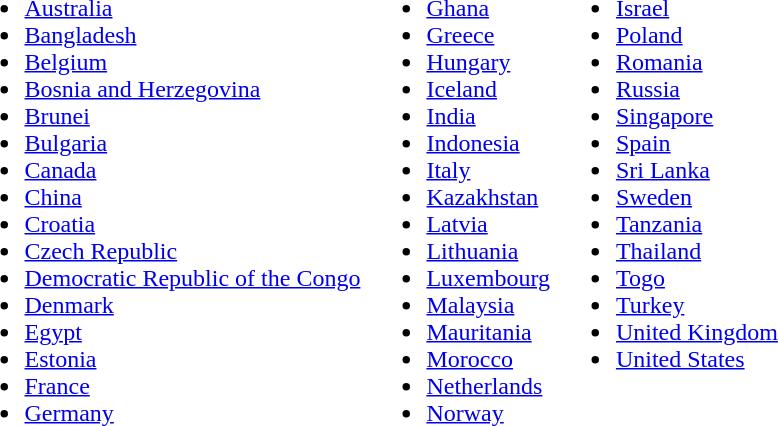<table>
<tr>
<td><br><ul><li><a href='#'>Australia</a></li><li><a href='#'>Bangladesh</a></li><li><a href='#'>Belgium</a></li><li><a href='#'>Bosnia and Herzegovina</a></li><li><a href='#'>Brunei</a></li><li><a href='#'>Bulgaria</a></li><li><a href='#'>Canada</a></li><li><a href='#'>China</a></li><li><a href='#'>Croatia</a></li><li><a href='#'>Czech Republic</a></li><li><a href='#'>Democratic Republic of the Congo</a></li><li><a href='#'>Denmark</a></li><li><a href='#'>Egypt</a></li><li><a href='#'>Estonia</a></li><li><a href='#'>France</a></li><li><a href='#'>Germany</a></li></ul></td>
<td valign=top><br><ul><li><a href='#'>Ghana</a></li><li><a href='#'>Greece</a></li><li><a href='#'>Hungary</a></li><li><a href='#'>Iceland</a></li><li><a href='#'>India</a></li><li><a href='#'>Indonesia</a></li><li><a href='#'>Italy</a></li><li><a href='#'>Kazakhstan</a></li><li><a href='#'>Latvia</a></li><li><a href='#'>Lithuania</a></li><li><a href='#'>Luxembourg</a></li><li><a href='#'>Malaysia</a></li><li><a href='#'>Mauritania</a></li><li><a href='#'>Morocco</a></li><li><a href='#'>Netherlands</a></li><li><a href='#'>Norway</a></li></ul></td>
<td valign=top><br><ul><li><a href='#'>Israel</a></li><li><a href='#'>Poland</a></li><li><a href='#'>Romania</a></li><li><a href='#'>Russia</a></li><li><a href='#'>Singapore</a></li><li><a href='#'>Spain</a></li><li><a href='#'>Sri Lanka</a></li><li><a href='#'>Sweden</a></li><li><a href='#'>Tanzania</a></li><li><a href='#'>Thailand</a></li><li><a href='#'>Togo</a></li><li><a href='#'>Turkey</a></li><li><a href='#'>United Kingdom</a></li><li><a href='#'>United States</a></li></ul></td>
</tr>
</table>
